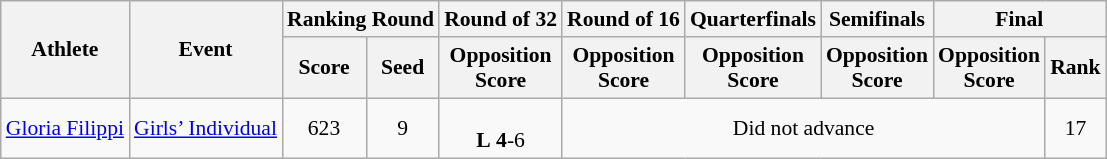<table class="wikitable" border="1" style="font-size:90%">
<tr>
<th rowspan=2>Athlete</th>
<th rowspan=2>Event</th>
<th colspan=2>Ranking Round</th>
<th>Round of 32</th>
<th>Round of 16</th>
<th>Quarterfinals</th>
<th>Semifinals</th>
<th colspan=2>Final</th>
</tr>
<tr>
<th>Score</th>
<th>Seed</th>
<th>Opposition<br>Score</th>
<th>Opposition<br>Score</th>
<th>Opposition<br>Score</th>
<th>Opposition<br>Score</th>
<th>Opposition<br>Score</th>
<th>Rank</th>
</tr>
<tr>
<td><a href='#'>Gloria Filippi</a></td>
<td><a href='#'>Girls’ Individual</a></td>
<td align=center>623</td>
<td align=center>9</td>
<td align=center> <br> <strong>L</strong> <strong>4</strong>-6</td>
<td colspan=4 align=center>Did not advance</td>
<td align=center>17</td>
</tr>
</table>
